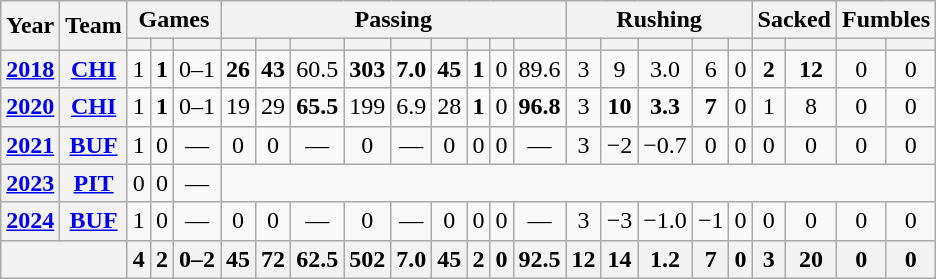<table class="wikitable" style="text-align:center;">
<tr>
<th rowspan="2">Year</th>
<th rowspan="2">Team</th>
<th colspan="3">Games</th>
<th colspan="9">Passing</th>
<th colspan="5">Rushing</th>
<th colspan="2">Sacked</th>
<th colspan="2">Fumbles</th>
</tr>
<tr>
<th></th>
<th></th>
<th></th>
<th></th>
<th></th>
<th></th>
<th></th>
<th></th>
<th></th>
<th></th>
<th></th>
<th></th>
<th></th>
<th></th>
<th></th>
<th></th>
<th></th>
<th></th>
<th></th>
<th></th>
<th></th>
</tr>
<tr>
<th><a href='#'>2018</a></th>
<th><a href='#'>CHI</a></th>
<td>1</td>
<td><strong>1</strong></td>
<td>0–1</td>
<td><strong>26</strong></td>
<td><strong>43</strong></td>
<td>60.5</td>
<td><strong>303</strong></td>
<td><strong>7.0</strong></td>
<td><strong>45</strong></td>
<td><strong>1</strong></td>
<td>0</td>
<td>89.6</td>
<td>3</td>
<td>9</td>
<td>3.0</td>
<td>6</td>
<td>0</td>
<td><strong>2</strong></td>
<td><strong>12</strong></td>
<td>0</td>
<td>0</td>
</tr>
<tr>
<th><a href='#'>2020</a></th>
<th><a href='#'>CHI</a></th>
<td>1</td>
<td><strong>1</strong></td>
<td>0–1</td>
<td>19</td>
<td>29</td>
<td><strong>65.5</strong></td>
<td>199</td>
<td>6.9</td>
<td>28</td>
<td><strong>1</strong></td>
<td>0</td>
<td><strong>96.8</strong></td>
<td>3</td>
<td><strong>10</strong></td>
<td><strong>3.3</strong></td>
<td><strong>7</strong></td>
<td>0</td>
<td>1</td>
<td>8</td>
<td>0</td>
<td>0</td>
</tr>
<tr>
<th><a href='#'>2021</a></th>
<th><a href='#'>BUF</a></th>
<td>1</td>
<td>0</td>
<td>—	</td>
<td>0</td>
<td>0</td>
<td>—</td>
<td>0</td>
<td>—</td>
<td>0</td>
<td>0</td>
<td>0</td>
<td>—</td>
<td>3</td>
<td>−2</td>
<td>−0.7</td>
<td>0</td>
<td>0</td>
<td>0</td>
<td>0</td>
<td>0</td>
<td>0</td>
</tr>
<tr>
<th><a href='#'>2023</a></th>
<th><a href='#'>PIT</a></th>
<td>0</td>
<td>0</td>
<td>—</td>
<td colspan="18"></td>
</tr>
<tr>
<th><a href='#'>2024</a></th>
<th><a href='#'>BUF</a></th>
<td>1</td>
<td>0</td>
<td>—</td>
<td>0</td>
<td>0</td>
<td>—</td>
<td>0</td>
<td>—</td>
<td>0</td>
<td>0</td>
<td>0</td>
<td>—</td>
<td>3</td>
<td>−3</td>
<td>−1.0</td>
<td>−1</td>
<td>0</td>
<td>0</td>
<td>0</td>
<td>0</td>
<td>0</td>
</tr>
<tr>
<th colspan="2"></th>
<th>4</th>
<th>2</th>
<th>0–2</th>
<th>45</th>
<th>72</th>
<th>62.5</th>
<th>502</th>
<th>7.0</th>
<th>45</th>
<th>2</th>
<th>0</th>
<th>92.5</th>
<th>12</th>
<th>14</th>
<th>1.2</th>
<th>7</th>
<th>0</th>
<th>3</th>
<th>20</th>
<th>0</th>
<th>0</th>
</tr>
</table>
